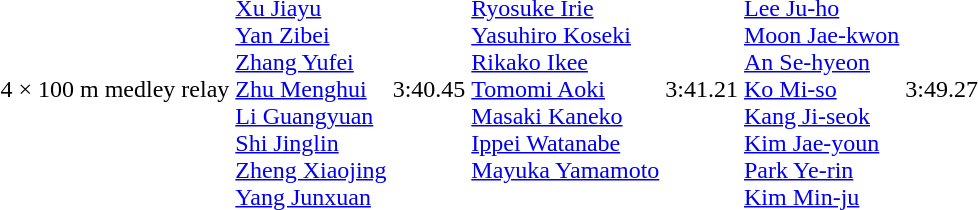<table>
<tr>
<td>4 × 100 m medley relay<br></td>
<td><br><a href='#'>Xu Jiayu</a><br><a href='#'>Yan Zibei</a><br><a href='#'>Zhang Yufei</a><br><a href='#'>Zhu Menghui</a><br><a href='#'>Li Guangyuan</a><br><a href='#'>Shi Jinglin</a><br><a href='#'>Zheng Xiaojing</a><br><a href='#'>Yang Junxuan</a></td>
<td>3:40.45<br></td>
<td valign=top><br><a href='#'>Ryosuke Irie</a><br><a href='#'>Yasuhiro Koseki</a><br><a href='#'>Rikako Ikee</a><br><a href='#'>Tomomi Aoki</a><br><a href='#'>Masaki Kaneko</a><br><a href='#'>Ippei Watanabe</a><br><a href='#'>Mayuka Yamamoto</a></td>
<td>3:41.21</td>
<td><br><a href='#'>Lee Ju-ho</a><br><a href='#'>Moon Jae-kwon</a><br><a href='#'>An Se-hyeon</a><br><a href='#'>Ko Mi-so</a><br><a href='#'>Kang Ji-seok</a><br><a href='#'>Kim Jae-youn</a><br><a href='#'>Park Ye-rin</a><br><a href='#'>Kim Min-ju</a></td>
<td>3:49.27</td>
</tr>
</table>
